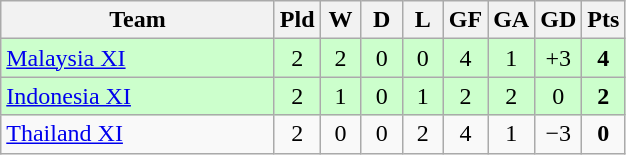<table class="wikitable" style="text-align: center;">
<tr>
<th width=175>Team</th>
<th width=20>Pld</th>
<th width=20>W</th>
<th width=20>D</th>
<th width=20>L</th>
<th width=20>GF</th>
<th width=20>GA</th>
<th width=20>GD</th>
<th width=20>Pts</th>
</tr>
<tr bgcolor=ccffcc>
<td style="text-align:left;"> <a href='#'>Malaysia XI</a></td>
<td>2</td>
<td>2</td>
<td>0</td>
<td>0</td>
<td>4</td>
<td>1</td>
<td>+3</td>
<td><strong>4</strong></td>
</tr>
<tr bgcolor=ccffcc>
<td style="text-align:left;"> <a href='#'>Indonesia XI</a></td>
<td>2</td>
<td>1</td>
<td>0</td>
<td>1</td>
<td>2</td>
<td>2</td>
<td>0</td>
<td><strong>2</strong></td>
</tr>
<tr>
<td style="text-align:left;"> <a href='#'>Thailand XI</a></td>
<td>2</td>
<td>0</td>
<td>0</td>
<td>2</td>
<td>4</td>
<td>1</td>
<td>−3</td>
<td><strong>0</strong></td>
</tr>
</table>
